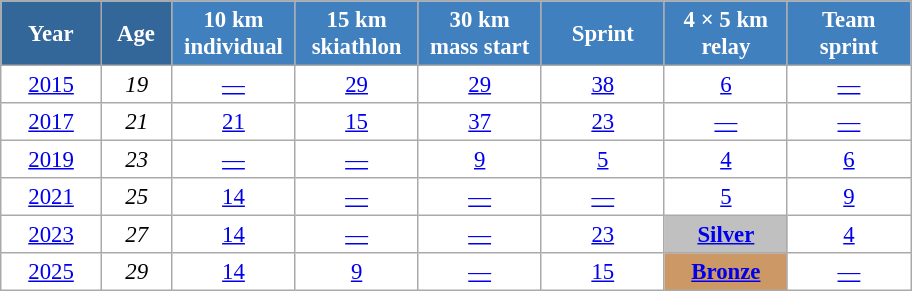<table class="wikitable" style="font-size:95%; text-align:center; border:grey solid 1px; border-collapse:collapse; background:#ffffff;">
<tr>
<th style="background-color:#369; color:white; width:60px;"> Year </th>
<th style="background-color:#369; color:white; width:40px;"> Age </th>
<th style="background-color:#4180be; color:white; width:75px;"> 10 km <br> individual </th>
<th style="background-color:#4180be; color:white; width:75px;"> 15 km <br> skiathlon </th>
<th style="background-color:#4180be; color:white; width:75px;"> 30 km <br> mass start </th>
<th style="background-color:#4180be; color:white; width:75px;"> Sprint </th>
<th style="background-color:#4180be; color:white; width:75px;"> 4 × 5 km <br> relay </th>
<th style="background-color:#4180be; color:white; width:75px;"> Team <br> sprint </th>
</tr>
<tr>
<td><a href='#'>2015</a></td>
<td><em>19</em></td>
<td><a href='#'>—</a></td>
<td><a href='#'>29</a></td>
<td><a href='#'>29</a></td>
<td><a href='#'>38</a></td>
<td><a href='#'>6</a></td>
<td><a href='#'>—</a></td>
</tr>
<tr>
<td><a href='#'>2017</a></td>
<td><em>21</em></td>
<td><a href='#'>21</a></td>
<td><a href='#'>15</a></td>
<td><a href='#'>37</a></td>
<td><a href='#'>23</a></td>
<td><a href='#'>—</a></td>
<td><a href='#'>—</a></td>
</tr>
<tr>
<td><a href='#'>2019</a></td>
<td><em>23</em></td>
<td><a href='#'>—</a></td>
<td><a href='#'>—</a></td>
<td><a href='#'>9</a></td>
<td><a href='#'>5</a></td>
<td><a href='#'>4</a></td>
<td><a href='#'>6</a></td>
</tr>
<tr>
<td><a href='#'>2021</a></td>
<td><em>25</em></td>
<td><a href='#'>14</a></td>
<td><a href='#'>—</a></td>
<td><a href='#'>—</a></td>
<td><a href='#'>—</a></td>
<td><a href='#'>5</a></td>
<td><a href='#'>9</a></td>
</tr>
<tr>
<td><a href='#'>2023</a></td>
<td><em>27</em></td>
<td><a href='#'>14</a></td>
<td><a href='#'>—</a></td>
<td><a href='#'>—</a></td>
<td><a href='#'>23</a></td>
<td style="background:silver;"><a href='#'><strong>Silver</strong></a></td>
<td><a href='#'>4</a></td>
</tr>
<tr>
<td><a href='#'>2025</a></td>
<td><em>29</em></td>
<td><a href='#'>14</a></td>
<td><a href='#'>9</a></td>
<td><a href='#'>—</a></td>
<td><a href='#'>15</a></td>
<td style="background-color:#C96;"><a href='#'><strong>Bronze</strong></a></td>
<td><a href='#'>—</a></td>
</tr>
</table>
